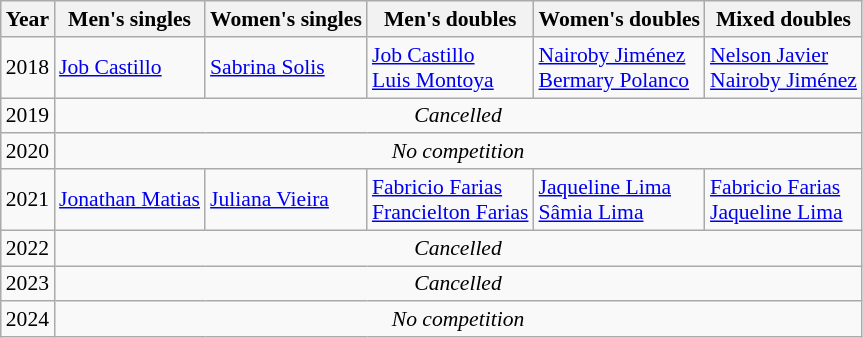<table class=wikitable style="font-size:90%;">
<tr>
<th>Year</th>
<th>Men's singles</th>
<th>Women's singles</th>
<th>Men's doubles</th>
<th>Women's doubles</th>
<th>Mixed doubles</th>
</tr>
<tr>
<td>2018</td>
<td> <a href='#'>Job Castillo</a></td>
<td> <a href='#'>Sabrina Solis</a></td>
<td> <a href='#'>Job Castillo</a><br> <a href='#'>Luis Montoya</a></td>
<td> <a href='#'>Nairoby Jiménez</a><br> <a href='#'>Bermary Polanco</a></td>
<td> <a href='#'>Nelson Javier</a><br> <a href='#'>Nairoby Jiménez</a></td>
</tr>
<tr>
<td>2019</td>
<td colspan="5" align="center"><em>Cancelled</em></td>
</tr>
<tr>
<td>2020</td>
<td colspan=5 align=center><em>No competition</em></td>
</tr>
<tr>
<td>2021</td>
<td> <a href='#'>Jonathan Matias</a></td>
<td> <a href='#'>Juliana Vieira</a></td>
<td> <a href='#'>Fabricio Farias</a> <br> <a href='#'>Francielton Farias</a></td>
<td> <a href='#'>Jaqueline Lima</a> <br> <a href='#'>Sâmia Lima</a></td>
<td> <a href='#'>Fabricio Farias</a> <br> <a href='#'>Jaqueline Lima</a></td>
</tr>
<tr>
<td>2022</td>
<td colspan="5" align="center"><em>Cancelled</em></td>
</tr>
<tr>
<td>2023</td>
<td colspan="5" align="center"><em>Cancelled</em></td>
</tr>
<tr>
<td>2024</td>
<td colspan=5 align=center><em>No competition</em></td>
</tr>
</table>
